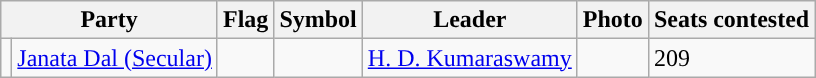<table class="wikitable">
<tr>
<th colspan="2">Party</th>
<th>Flag</th>
<th>Symbol</th>
<th>Leader</th>
<th>Photo</th>
<th>Seats contested</th>
</tr>
<tr>
<td style="text-align:center; background:"></td>
<td><a href='#'>Janata Dal (Secular)</a></td>
<td></td>
<td></td>
<td><a href='#'>H. D. Kumaraswamy</a></td>
<td></td>
<td>209</td>
</tr>
</table>
